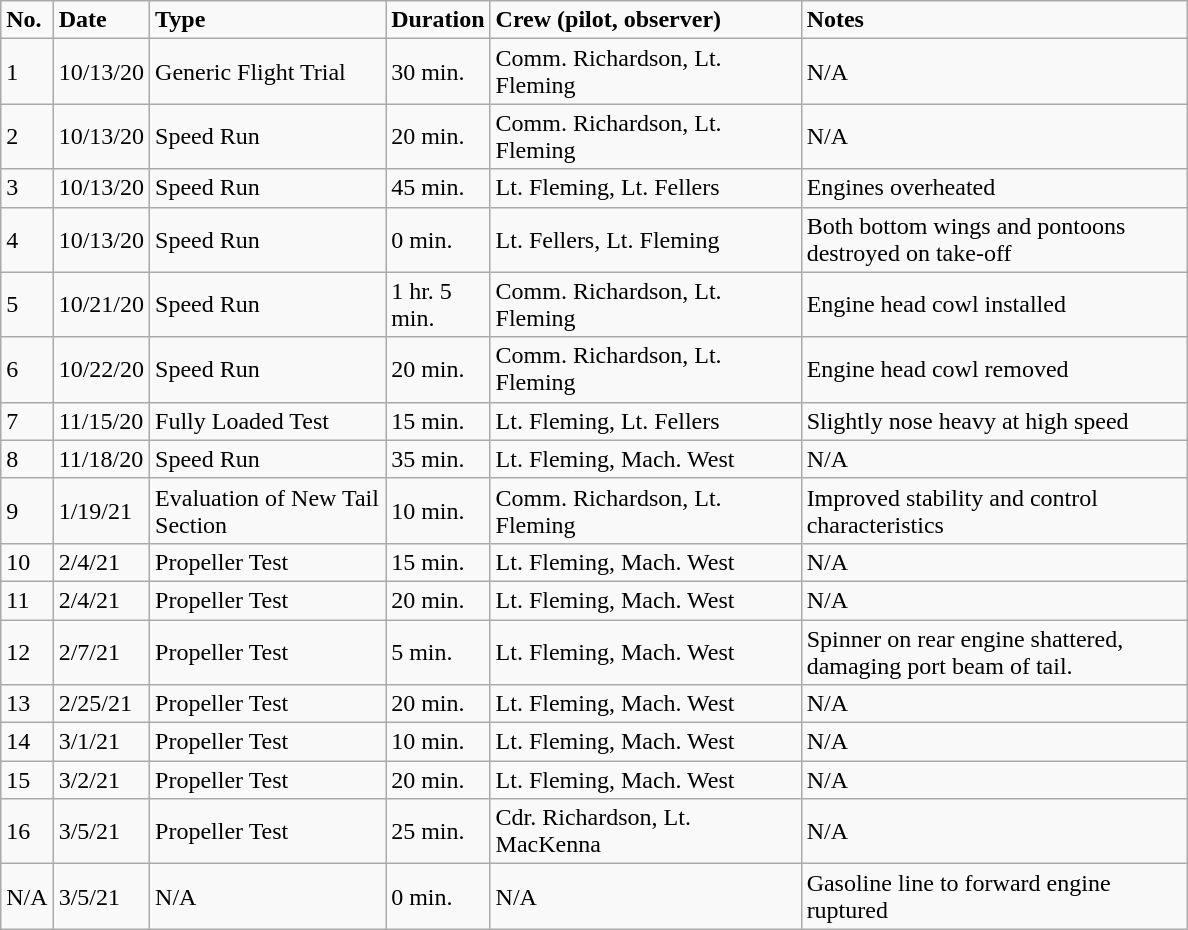<table class="wikitable">
<tr>
<td width="20"><strong>No.</strong></td>
<td width="40"><strong>Date</strong></td>
<td width="150"><strong>Type</strong></td>
<td width="50"><strong>Duration</strong></td>
<td width="200"><strong>Crew (pilot, observer)</strong></td>
<td width="250"><strong>Notes</strong></td>
</tr>
<tr>
<td>1</td>
<td>10/13/20</td>
<td>Generic Flight Trial</td>
<td>30 min.</td>
<td>Comm. Richardson, Lt. Fleming</td>
<td>N/A</td>
</tr>
<tr>
<td>2</td>
<td>10/13/20</td>
<td>Speed Run</td>
<td>20 min.</td>
<td>Comm. Richardson, Lt. Fleming</td>
<td>N/A</td>
</tr>
<tr>
<td>3</td>
<td>10/13/20</td>
<td>Speed Run</td>
<td>45 min.</td>
<td>Lt. Fleming, Lt. Fellers</td>
<td>Engines overheated</td>
</tr>
<tr>
<td>4</td>
<td>10/13/20</td>
<td>Speed Run</td>
<td>0 min.</td>
<td>Lt. Fellers, Lt. Fleming</td>
<td>Both bottom wings and pontoons destroyed on take-off</td>
</tr>
<tr>
<td>5</td>
<td>10/21/20</td>
<td>Speed Run</td>
<td>1 hr. 5 min.</td>
<td>Comm. Richardson, Lt. Fleming</td>
<td>Engine head cowl installed</td>
</tr>
<tr>
<td>6</td>
<td>10/22/20</td>
<td>Speed Run</td>
<td>20 min.</td>
<td>Comm. Richardson, Lt. Fleming</td>
<td>Engine head cowl removed</td>
</tr>
<tr>
<td>7</td>
<td>11/15/20</td>
<td>Fully Loaded Test</td>
<td>15 min.</td>
<td>Lt. Fleming, Lt. Fellers</td>
<td>Slightly nose heavy at high speed</td>
</tr>
<tr>
<td>8</td>
<td>11/18/20</td>
<td>Speed Run</td>
<td>35 min.</td>
<td>Lt. Fleming, Mach. West</td>
<td>N/A</td>
</tr>
<tr>
<td>9</td>
<td>1/19/21</td>
<td>Evaluation of New Tail Section</td>
<td>10 min.</td>
<td>Comm. Richardson, Lt. Fleming</td>
<td>Improved stability and control characteristics</td>
</tr>
<tr>
<td>10</td>
<td>2/4/21</td>
<td>Propeller Test</td>
<td>15 min.</td>
<td>Lt. Fleming, Mach. West</td>
<td>N/A</td>
</tr>
<tr>
<td>11</td>
<td>2/4/21</td>
<td>Propeller Test</td>
<td>20 min.</td>
<td>Lt. Fleming, Mach. West</td>
<td>N/A</td>
</tr>
<tr>
<td>12</td>
<td>2/7/21</td>
<td>Propeller Test</td>
<td>5 min.</td>
<td>Lt. Fleming, Mach. West</td>
<td>Spinner on rear engine shattered, damaging port beam of tail.</td>
</tr>
<tr>
<td>13</td>
<td>2/25/21</td>
<td>Propeller Test</td>
<td>20 min.</td>
<td>Lt. Fleming, Mach. West</td>
<td>N/A</td>
</tr>
<tr>
<td>14</td>
<td>3/1/21</td>
<td>Propeller Test</td>
<td>10 min.</td>
<td>Lt. Fleming, Mach. West</td>
<td>N/A</td>
</tr>
<tr>
<td>15</td>
<td>3/2/21</td>
<td>Propeller Test</td>
<td>20 min.</td>
<td>Lt. Fleming, Mach. West</td>
<td>N/A</td>
</tr>
<tr>
<td>16</td>
<td>3/5/21</td>
<td>Propeller Test</td>
<td>25 min.</td>
<td>Cdr. Richardson, Lt. MacKenna</td>
<td>N/A</td>
</tr>
<tr>
<td>N/A</td>
<td>3/5/21</td>
<td>N/A</td>
<td>0 min.</td>
<td>N/A</td>
<td>Gasoline line to forward engine ruptured</td>
</tr>
</table>
